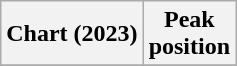<table class="wikitable sortable plainrowheaders" style="text-align:center">
<tr>
<th scope="col">Chart (2023)</th>
<th scope="col">Peak<br> position</th>
</tr>
<tr>
</tr>
</table>
